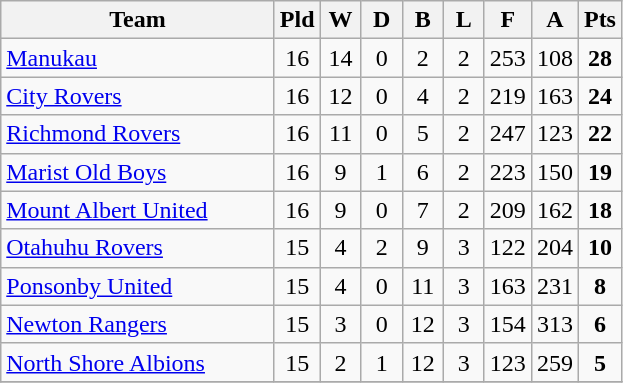<table class="wikitable" style="text-align:center;">
<tr>
<th width=175>Team</th>
<th width=20 abbr="Played">Pld</th>
<th width=20 abbr="Won">W</th>
<th width=20 abbr="Drawn">D</th>
<th width=20 abbr="Bye">B</th>
<th width=20 abbr="Lost">L</th>
<th width=20 abbr="For">F</th>
<th width=20 abbr="Against">A</th>
<th width=20 abbr="Points">Pts</th>
</tr>
<tr>
<td style="text-align:left;"><a href='#'>Manukau</a></td>
<td>16</td>
<td>14</td>
<td>0</td>
<td>2</td>
<td>2</td>
<td>253</td>
<td>108</td>
<td><strong>28</strong></td>
</tr>
<tr>
<td style="text-align:left;"><a href='#'>City Rovers</a></td>
<td>16</td>
<td>12</td>
<td>0</td>
<td>4</td>
<td>2</td>
<td>219</td>
<td>163</td>
<td><strong>24</strong></td>
</tr>
<tr>
<td style="text-align:left;"><a href='#'>Richmond Rovers</a></td>
<td>16</td>
<td>11</td>
<td>0</td>
<td>5</td>
<td>2</td>
<td>247</td>
<td>123</td>
<td><strong>22</strong></td>
</tr>
<tr>
<td style="text-align:left;"><a href='#'>Marist Old Boys</a></td>
<td>16</td>
<td>9</td>
<td>1</td>
<td>6</td>
<td>2</td>
<td>223</td>
<td>150</td>
<td><strong>19</strong></td>
</tr>
<tr>
<td style="text-align:left;"><a href='#'>Mount Albert United</a></td>
<td>16</td>
<td>9</td>
<td>0</td>
<td>7</td>
<td>2</td>
<td>209</td>
<td>162</td>
<td><strong>18</strong></td>
</tr>
<tr>
<td style="text-align:left;"><a href='#'>Otahuhu Rovers</a></td>
<td>15</td>
<td>4</td>
<td>2</td>
<td>9</td>
<td>3</td>
<td>122</td>
<td>204</td>
<td><strong>10</strong></td>
</tr>
<tr>
<td style="text-align:left;"><a href='#'>Ponsonby United</a></td>
<td>15</td>
<td>4</td>
<td>0</td>
<td>11</td>
<td>3</td>
<td>163</td>
<td>231</td>
<td><strong>8</strong></td>
</tr>
<tr>
<td style="text-align:left;"><a href='#'>Newton Rangers</a></td>
<td>15</td>
<td>3</td>
<td>0</td>
<td>12</td>
<td>3</td>
<td>154</td>
<td>313</td>
<td><strong>6</strong></td>
</tr>
<tr>
<td style="text-align:left;"><a href='#'>North Shore Albions</a></td>
<td>15</td>
<td>2</td>
<td>1</td>
<td>12</td>
<td>3</td>
<td>123</td>
<td>259</td>
<td><strong>5</strong></td>
</tr>
<tr>
</tr>
</table>
